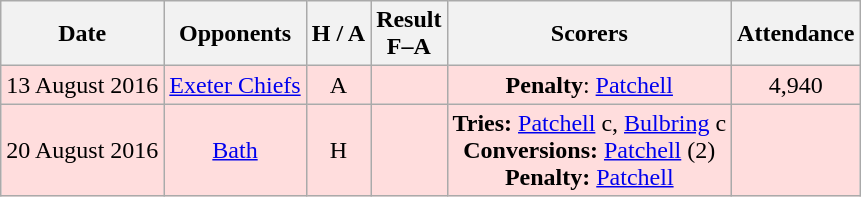<table class="wikitable" style="text-align:center">
<tr>
<th>Date</th>
<th>Opponents</th>
<th>H / A</th>
<th>Result<br>F–A</th>
<th>Scorers</th>
<th>Attendance</th>
</tr>
<tr bgcolor="ffdddd">
<td>13 August 2016</td>
<td><a href='#'>Exeter Chiefs</a></td>
<td>A</td>
<td></td>
<td><strong>Penalty</strong>: <a href='#'>Patchell</a></td>
<td>4,940</td>
</tr>
<tr bgcolor="ffdddd">
<td>20 August 2016</td>
<td><a href='#'>Bath</a></td>
<td>H</td>
<td></td>
<td><strong>Tries:</strong> <a href='#'>Patchell</a> c, <a href='#'>Bulbring</a> c<br><strong>Conversions:</strong> <a href='#'>Patchell</a> (2)<br><strong>Penalty:</strong> <a href='#'>Patchell</a></td>
<td></td>
</tr>
</table>
